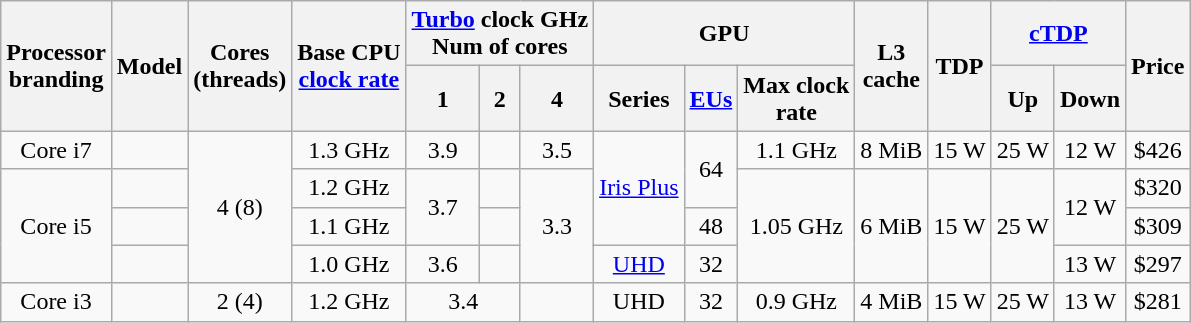<table class="wikitable sortable" style="text-align: center;">
<tr>
<th rowspan="2">Processor<br>branding</th>
<th rowspan="2">Model</th>
<th rowspan="2">Cores<br>(threads)</th>
<th rowspan="2">Base CPU<br><a href='#'>clock rate</a></th>
<th colspan="3"><a href='#'>Turbo</a> clock GHz<br>Num of cores</th>
<th colspan="3">GPU</th>
<th rowspan="2">L3<br>cache</th>
<th rowspan="2">TDP</th>
<th colspan="2"><a href='#'>cTDP</a></th>
<th rowspan="2">Price</th>
</tr>
<tr>
<th>1</th>
<th>2</th>
<th>4</th>
<th>Series</th>
<th><a href='#'>EUs</a></th>
<th>Max clock<br>rate</th>
<th>Up</th>
<th>Down</th>
</tr>
<tr>
<td>Core i7</td>
<td></td>
<td rowspan="4">4 (8)</td>
<td>1.3 GHz</td>
<td>3.9</td>
<td></td>
<td>3.5</td>
<td rowspan="3"><a href='#'>Iris Plus</a></td>
<td rowspan="2">64</td>
<td>1.1 GHz</td>
<td>8 MiB</td>
<td>15 W</td>
<td>25 W</td>
<td>12 W</td>
<td>$426</td>
</tr>
<tr>
<td rowspan="3">Core i5</td>
<td></td>
<td>1.2 GHz</td>
<td rowspan="2">3.7</td>
<td></td>
<td rowspan="3">3.3</td>
<td rowspan="3">1.05 GHz</td>
<td rowspan="3">6 MiB</td>
<td rowspan="3">15 W</td>
<td rowspan="3">25 W</td>
<td rowspan="2">12 W</td>
<td>$320</td>
</tr>
<tr>
<td></td>
<td>1.1 GHz</td>
<td></td>
<td>48</td>
<td>$309</td>
</tr>
<tr>
<td></td>
<td>1.0 GHz</td>
<td>3.6</td>
<td></td>
<td><a href='#'>UHD</a></td>
<td>32</td>
<td>13 W</td>
<td>$297</td>
</tr>
<tr>
<td>Core i3</td>
<td></td>
<td>2 (4)</td>
<td>1.2 GHz</td>
<td colspan="2">3.4</td>
<td></td>
<td>UHD</td>
<td>32</td>
<td>0.9 GHz</td>
<td>4 MiB</td>
<td>15 W</td>
<td>25 W</td>
<td>13 W</td>
<td>$281</td>
</tr>
</table>
